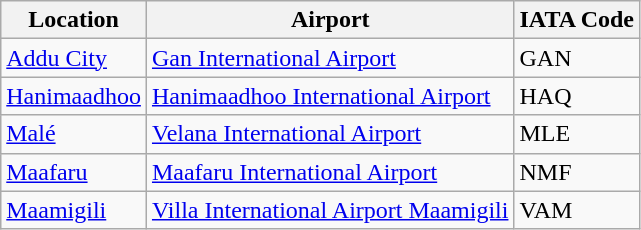<table class="wikitable">
<tr>
<th>Location</th>
<th>Airport</th>
<th>IATA Code</th>
</tr>
<tr>
<td><a href='#'>Addu City</a></td>
<td><a href='#'>Gan International Airport</a></td>
<td>GAN</td>
</tr>
<tr>
<td><a href='#'>Hanimaadhoo</a></td>
<td><a href='#'>Hanimaadhoo International Airport</a></td>
<td>HAQ</td>
</tr>
<tr>
<td><a href='#'>Malé</a></td>
<td><a href='#'>Velana International Airport</a></td>
<td>MLE</td>
</tr>
<tr>
<td><a href='#'>Maafaru</a></td>
<td><a href='#'>Maafaru International Airport</a></td>
<td>NMF</td>
</tr>
<tr>
<td><a href='#'>Maamigili</a></td>
<td><a href='#'>Villa International Airport Maamigili</a></td>
<td>VAM</td>
</tr>
</table>
